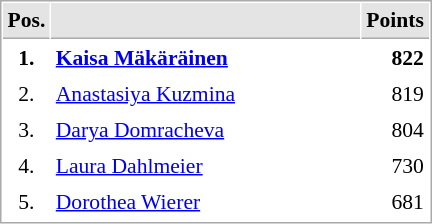<table cellspacing="1" cellpadding="3" style="border:1px solid #AAAAAA;font-size:90%">
<tr bgcolor="#E4E4E4">
<th style="border-bottom:1px solid #AAAAAA" width=10>Pos.</th>
<th style="border-bottom:1px solid #AAAAAA" width=200></th>
<th style="border-bottom:1px solid #AAAAAA" width=20>Points</th>
</tr>
<tr>
<td align="center"><strong>1.</strong></td>
<td> <strong><a href='#'>Kaisa Mäkäräinen</a></strong></td>
<td align="right"><strong>822</strong></td>
</tr>
<tr>
<td align="center">2.</td>
<td> <a href='#'>Anastasiya Kuzmina</a></td>
<td align="right">819</td>
</tr>
<tr>
<td align="center">3.</td>
<td> <a href='#'>Darya Domracheva</a></td>
<td align="right">804</td>
</tr>
<tr>
<td align="center">4.</td>
<td> <a href='#'>Laura Dahlmeier</a></td>
<td align="right">730</td>
</tr>
<tr>
<td align="center">5.</td>
<td> <a href='#'>Dorothea Wierer</a></td>
<td align="right">681</td>
</tr>
<tr>
</tr>
</table>
